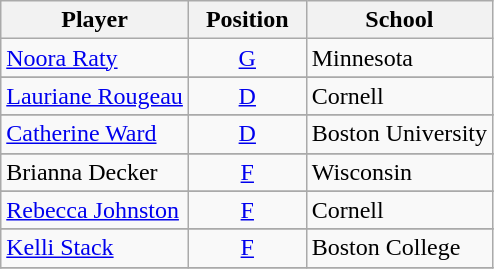<table class="wikitable">
<tr>
<th>Player</th>
<th>  Position  </th>
<th>School</th>
</tr>
<tr>
<td><a href='#'>Noora Raty</a></td>
<td align=center><a href='#'>G</a></td>
<td>Minnesota</td>
</tr>
<tr>
</tr>
<tr>
<td><a href='#'>Lauriane Rougeau</a></td>
<td align=center><a href='#'>D</a></td>
<td>Cornell</td>
</tr>
<tr>
</tr>
<tr>
<td><a href='#'>Catherine Ward</a></td>
<td align=center><a href='#'>D</a></td>
<td>Boston University</td>
</tr>
<tr>
</tr>
<tr>
<td>Brianna Decker</td>
<td align=center><a href='#'>F</a></td>
<td>Wisconsin</td>
</tr>
<tr>
</tr>
<tr>
<td><a href='#'>Rebecca Johnston</a></td>
<td align=center><a href='#'>F</a></td>
<td>Cornell</td>
</tr>
<tr>
</tr>
<tr>
<td><a href='#'>Kelli Stack</a></td>
<td align=center><a href='#'>F</a></td>
<td>Boston College</td>
</tr>
<tr>
</tr>
</table>
